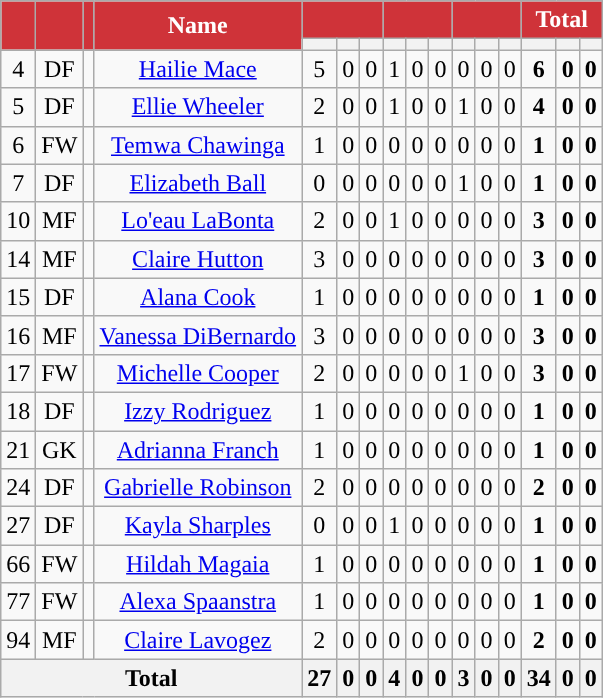<table class="wikitable sortable" style="text-align:center;">
<tr>
<th rowspan="2" style="background:#CF3339; color:white;"></th>
<th rowspan="2" style="background:#CF3339; color:white;"></th>
<th rowspan="2" style="background:#CF3339; color:white;"></th>
<th rowspan="2" style="background:#CF3339; color:white;">Name</th>
<th colspan="3" style="background:#CF3339; color:white;"></th>
<th colspan="3" style="background:#CF3339; color:white;"></th>
<th colspan="3" style="background:#CF3339; color:white;"></th>
<th colspan="3" style="background:#CF3339; color:white;">Total</th>
</tr>
<tr>
<th></th>
<th></th>
<th></th>
<th></th>
<th></th>
<th></th>
<th></th>
<th></th>
<th></th>
<th></th>
<th></th>
<th></th>
</tr>
<tr>
<td>4</td>
<td>DF</td>
<td></td>
<td><a href='#'>Hailie Mace</a></td>
<td>5</td>
<td>0</td>
<td>0</td>
<td>1</td>
<td>0</td>
<td>0</td>
<td>0</td>
<td>0</td>
<td>0</td>
<td><strong>6</strong></td>
<td><strong>0</strong></td>
<td><strong>0</strong></td>
</tr>
<tr>
<td>5</td>
<td>DF</td>
<td></td>
<td><a href='#'>Ellie Wheeler</a></td>
<td>2</td>
<td>0</td>
<td>0</td>
<td>1</td>
<td>0</td>
<td>0</td>
<td>1</td>
<td>0</td>
<td>0</td>
<td><strong>4</strong></td>
<td><strong>0</strong></td>
<td><strong>0</strong></td>
</tr>
<tr>
<td>6</td>
<td>FW</td>
<td></td>
<td><a href='#'>Temwa Chawinga</a></td>
<td>1</td>
<td>0</td>
<td>0</td>
<td>0</td>
<td>0</td>
<td>0</td>
<td>0</td>
<td>0</td>
<td>0</td>
<td><strong>1</strong></td>
<td><strong>0</strong></td>
<td><strong>0</strong></td>
</tr>
<tr>
<td>7</td>
<td>DF</td>
<td></td>
<td><a href='#'>Elizabeth Ball</a></td>
<td>0</td>
<td>0</td>
<td>0</td>
<td>0</td>
<td>0</td>
<td>0</td>
<td>1</td>
<td>0</td>
<td>0</td>
<td><strong>1</strong></td>
<td><strong>0</strong></td>
<td><strong>0</strong></td>
</tr>
<tr>
<td>10</td>
<td>MF</td>
<td></td>
<td><a href='#'>Lo'eau LaBonta</a></td>
<td>2</td>
<td>0</td>
<td>0</td>
<td>1</td>
<td>0</td>
<td>0</td>
<td>0</td>
<td>0</td>
<td>0</td>
<td><strong>3</strong></td>
<td><strong>0</strong></td>
<td><strong>0</strong></td>
</tr>
<tr>
<td>14</td>
<td>MF</td>
<td></td>
<td><a href='#'>Claire Hutton</a></td>
<td>3</td>
<td>0</td>
<td>0</td>
<td>0</td>
<td>0</td>
<td>0</td>
<td>0</td>
<td>0</td>
<td>0</td>
<td><strong>3</strong></td>
<td><strong>0</strong></td>
<td><strong>0</strong></td>
</tr>
<tr>
<td>15</td>
<td>DF</td>
<td></td>
<td><a href='#'>Alana Cook</a></td>
<td>1</td>
<td>0</td>
<td>0</td>
<td>0</td>
<td>0</td>
<td>0</td>
<td>0</td>
<td>0</td>
<td>0</td>
<td><strong>1</strong></td>
<td><strong>0</strong></td>
<td><strong>0</strong></td>
</tr>
<tr>
<td>16</td>
<td>MF</td>
<td></td>
<td><a href='#'>Vanessa DiBernardo</a></td>
<td>3</td>
<td>0</td>
<td>0</td>
<td>0</td>
<td>0</td>
<td>0</td>
<td>0</td>
<td>0</td>
<td>0</td>
<td><strong>3</strong></td>
<td><strong>0</strong></td>
<td><strong>0</strong></td>
</tr>
<tr>
<td>17</td>
<td>FW</td>
<td></td>
<td><a href='#'>Michelle Cooper</a></td>
<td>2</td>
<td>0</td>
<td>0</td>
<td>0</td>
<td>0</td>
<td>0</td>
<td>1</td>
<td>0</td>
<td>0</td>
<td><strong>3</strong></td>
<td><strong>0</strong></td>
<td><strong>0</strong></td>
</tr>
<tr>
<td>18</td>
<td>DF</td>
<td></td>
<td><a href='#'>Izzy Rodriguez</a></td>
<td>1</td>
<td>0</td>
<td>0</td>
<td>0</td>
<td>0</td>
<td>0</td>
<td>0</td>
<td>0</td>
<td>0</td>
<td><strong>1</strong></td>
<td><strong>0</strong></td>
<td><strong>0</strong></td>
</tr>
<tr>
<td>21</td>
<td>GK</td>
<td></td>
<td><a href='#'>Adrianna Franch</a></td>
<td>1</td>
<td>0</td>
<td>0</td>
<td>0</td>
<td>0</td>
<td>0</td>
<td>0</td>
<td>0</td>
<td>0</td>
<td><strong>1</strong></td>
<td><strong>0</strong></td>
<td><strong>0</strong></td>
</tr>
<tr>
<td>24</td>
<td>DF</td>
<td></td>
<td><a href='#'>Gabrielle Robinson</a></td>
<td>2</td>
<td>0</td>
<td>0</td>
<td>0</td>
<td>0</td>
<td>0</td>
<td>0</td>
<td>0</td>
<td>0</td>
<td><strong>2</strong></td>
<td><strong>0</strong></td>
<td><strong>0</strong></td>
</tr>
<tr>
<td>27</td>
<td>DF</td>
<td></td>
<td><a href='#'>Kayla Sharples</a></td>
<td>0</td>
<td>0</td>
<td>0</td>
<td>1</td>
<td>0</td>
<td>0</td>
<td>0</td>
<td>0</td>
<td>0</td>
<td><strong>1</strong></td>
<td><strong>0</strong></td>
<td><strong>0</strong></td>
</tr>
<tr>
<td>66</td>
<td>FW</td>
<td></td>
<td><a href='#'>Hildah Magaia</a></td>
<td>1</td>
<td>0</td>
<td>0</td>
<td>0</td>
<td>0</td>
<td>0</td>
<td>0</td>
<td>0</td>
<td>0</td>
<td><strong>1</strong></td>
<td><strong>0</strong></td>
<td><strong>0</strong></td>
</tr>
<tr>
<td>77</td>
<td>FW</td>
<td></td>
<td><a href='#'>Alexa Spaanstra</a></td>
<td>1</td>
<td>0</td>
<td>0</td>
<td>0</td>
<td>0</td>
<td>0</td>
<td>0</td>
<td>0</td>
<td>0</td>
<td><strong>1</strong></td>
<td><strong>0</strong></td>
<td><strong>0</strong></td>
</tr>
<tr>
<td>94</td>
<td>MF</td>
<td></td>
<td><a href='#'>Claire Lavogez</a></td>
<td>2</td>
<td>0</td>
<td>0</td>
<td>0</td>
<td>0</td>
<td>0</td>
<td>0</td>
<td>0</td>
<td>0</td>
<td><strong>2</strong></td>
<td><strong>0</strong></td>
<td><strong>0</strong></td>
</tr>
<tr>
<th colspan="4">Total</th>
<th>27</th>
<th>0</th>
<th>0</th>
<th>4</th>
<th>0</th>
<th>0</th>
<th>3</th>
<th>0</th>
<th>0</th>
<th>34</th>
<th>0</th>
<th>0</th>
</tr>
</table>
